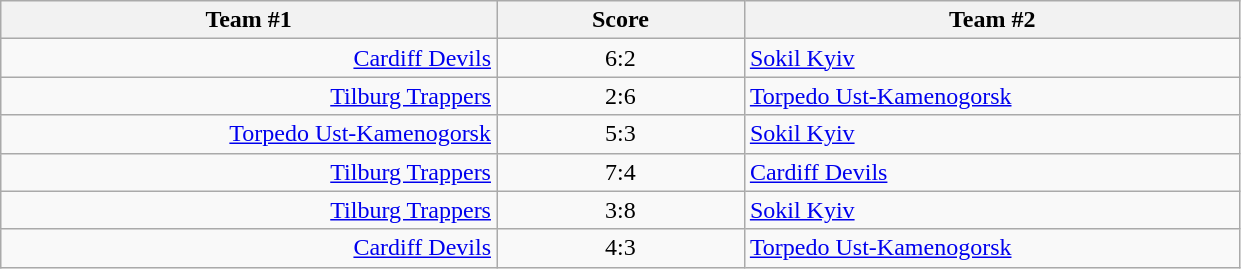<table class="wikitable" style="text-align: center;">
<tr>
<th width=22%>Team #1</th>
<th width=11%>Score</th>
<th width=22%>Team #2</th>
</tr>
<tr>
<td style="text-align: right;"><a href='#'>Cardiff Devils</a> </td>
<td>6:2</td>
<td style="text-align: left;"> <a href='#'>Sokil Kyiv</a></td>
</tr>
<tr>
<td style="text-align: right;"><a href='#'>Tilburg Trappers</a> </td>
<td>2:6</td>
<td style="text-align: left;"> <a href='#'>Torpedo Ust-Kamenogorsk</a></td>
</tr>
<tr>
<td style="text-align: right;"><a href='#'>Torpedo Ust-Kamenogorsk</a> </td>
<td>5:3</td>
<td style="text-align: left;"> <a href='#'>Sokil Kyiv</a></td>
</tr>
<tr>
<td style="text-align: right;"><a href='#'>Tilburg Trappers</a> </td>
<td>7:4</td>
<td style="text-align: left;"> <a href='#'>Cardiff Devils</a></td>
</tr>
<tr>
<td style="text-align: right;"><a href='#'>Tilburg Trappers</a> </td>
<td>3:8</td>
<td style="text-align: left;"> <a href='#'>Sokil Kyiv</a></td>
</tr>
<tr>
<td style="text-align: right;"><a href='#'>Cardiff Devils</a> </td>
<td>4:3</td>
<td style="text-align: left;"> <a href='#'>Torpedo Ust-Kamenogorsk</a></td>
</tr>
</table>
